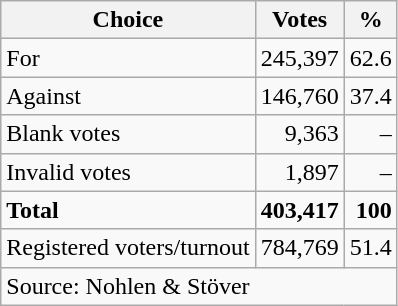<table class=wikitable style=text-align:right>
<tr>
<th>Choice</th>
<th>Votes</th>
<th>%</th>
</tr>
<tr>
<td align=left>For</td>
<td>245,397</td>
<td>62.6</td>
</tr>
<tr>
<td align=left>Against</td>
<td>146,760</td>
<td>37.4</td>
</tr>
<tr>
<td align=left>Blank votes</td>
<td>9,363</td>
<td>–</td>
</tr>
<tr>
<td align=left>Invalid votes</td>
<td>1,897</td>
<td>–</td>
</tr>
<tr>
<td align=left><strong>Total</strong></td>
<td><strong>403,417</strong></td>
<td><strong>100</strong></td>
</tr>
<tr>
<td align=left>Registered voters/turnout</td>
<td>784,769</td>
<td>51.4</td>
</tr>
<tr>
<td align=left colspan=3>Source: Nohlen & Stöver</td>
</tr>
</table>
